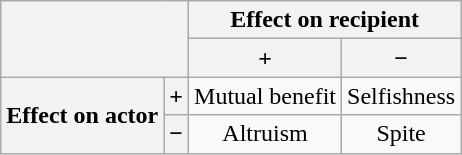<table class="wikitable floatright" style="text-align: center;">
<tr>
<th rowspan="2" colspan="2"></th>
<th colspan="2">Effect on recipient</th>
</tr>
<tr>
<th>+</th>
<th>−</th>
</tr>
<tr>
<th rowspan="2">Effect on actor</th>
<th>+</th>
<td>Mutual benefit</td>
<td>Selfishness</td>
</tr>
<tr>
<th>−</th>
<td>Altruism</td>
<td>Spite</td>
</tr>
</table>
